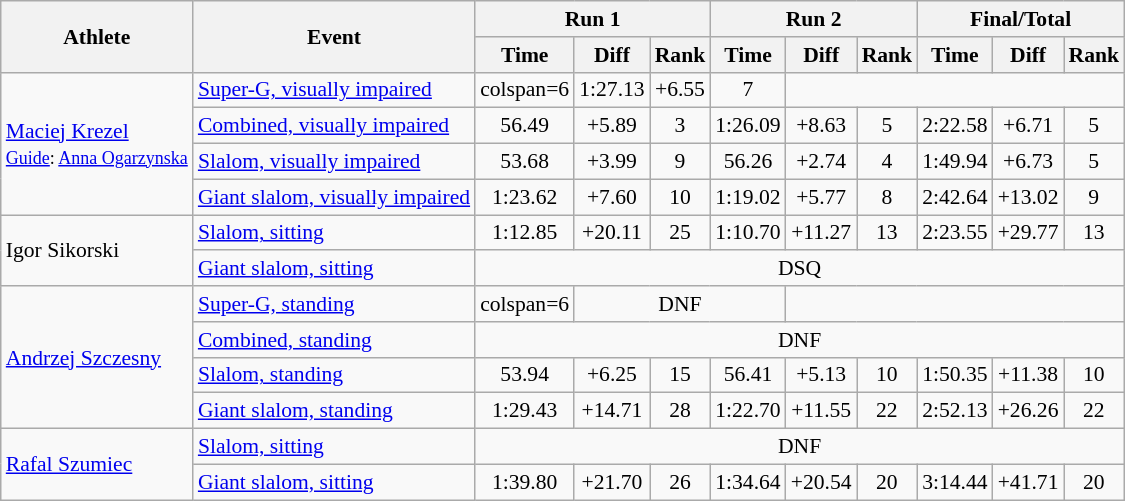<table class="wikitable" style="font-size:90%">
<tr>
<th rowspan="2">Athlete</th>
<th rowspan="2">Event</th>
<th colspan="3">Run 1</th>
<th colspan="3">Run 2</th>
<th colspan="3">Final/Total</th>
</tr>
<tr>
<th>Time</th>
<th>Diff</th>
<th>Rank</th>
<th>Time</th>
<th>Diff</th>
<th>Rank</th>
<th>Time</th>
<th>Diff</th>
<th>Rank</th>
</tr>
<tr>
<td rowspan=4><a href='#'>Maciej Krezel</a><br><small><a href='#'>Guide</a>: <a href='#'>Anna Ogarzynska</a></small></td>
<td><a href='#'>Super-G, visually impaired</a></td>
<td>colspan=6 </td>
<td align="center">1:27.13</td>
<td align="center">+6.55</td>
<td align="center">7</td>
</tr>
<tr>
<td><a href='#'>Combined, visually impaired</a></td>
<td align="center">56.49</td>
<td align="center">+5.89</td>
<td align="center">3</td>
<td align="center">1:26.09</td>
<td align="center">+8.63</td>
<td align="center">5</td>
<td align="center">2:22.58</td>
<td align="center">+6.71</td>
<td align="center">5</td>
</tr>
<tr>
<td><a href='#'>Slalom, visually impaired</a></td>
<td align="center">53.68</td>
<td align="center">+3.99</td>
<td align="center">9</td>
<td align="center">56.26</td>
<td align="center">+2.74</td>
<td align="center">4</td>
<td align="center">1:49.94</td>
<td align="center">+6.73</td>
<td align="center">5</td>
</tr>
<tr>
<td><a href='#'>Giant slalom, visually impaired</a></td>
<td align="center">1:23.62</td>
<td align="center">+7.60</td>
<td align="center">10</td>
<td align="center">1:19.02</td>
<td align="center">+5.77</td>
<td align="center">8</td>
<td align="center">2:42.64</td>
<td align="center">+13.02</td>
<td align="center">9</td>
</tr>
<tr>
<td rowspan=2>Igor Sikorski</td>
<td><a href='#'>Slalom, sitting</a></td>
<td align="center">1:12.85</td>
<td align="center">+20.11</td>
<td align="center">25</td>
<td align="center">1:10.70</td>
<td align="center">+11.27</td>
<td align="center">13</td>
<td align="center">2:23.55</td>
<td align="center">+29.77</td>
<td align="center">13</td>
</tr>
<tr>
<td><a href='#'>Giant slalom, sitting</a></td>
<td align="center" colspan=9>DSQ</td>
</tr>
<tr>
<td rowspan=4><a href='#'>Andrzej Szczesny</a></td>
<td><a href='#'>Super-G, standing</a></td>
<td>colspan=6 </td>
<td align="center" colspan=3>DNF</td>
</tr>
<tr>
<td><a href='#'>Combined, standing</a></td>
<td align="center" colspan=9>DNF</td>
</tr>
<tr>
<td><a href='#'>Slalom, standing</a></td>
<td align="center">53.94</td>
<td align="center">+6.25</td>
<td align="center">15</td>
<td align="center">56.41</td>
<td align="center">+5.13</td>
<td align="center">10</td>
<td align="center">1:50.35</td>
<td align="center">+11.38</td>
<td align="center">10</td>
</tr>
<tr>
<td><a href='#'>Giant slalom, standing</a></td>
<td align="center">1:29.43</td>
<td align="center">+14.71</td>
<td align="center">28</td>
<td align="center">1:22.70</td>
<td align="center">+11.55</td>
<td align="center">22</td>
<td align="center">2:52.13</td>
<td align="center">+26.26</td>
<td align="center">22</td>
</tr>
<tr>
<td rowspan=2><a href='#'>Rafal Szumiec</a></td>
<td><a href='#'>Slalom, sitting</a></td>
<td align="center" colspan=9>DNF</td>
</tr>
<tr>
<td><a href='#'>Giant slalom, sitting</a></td>
<td align="center">1:39.80</td>
<td align="center">+21.70</td>
<td align="center">26</td>
<td align="center">1:34.64</td>
<td align="center">+20.54</td>
<td align="center">20</td>
<td align="center">3:14.44</td>
<td align="center">+41.71</td>
<td align="center">20</td>
</tr>
</table>
